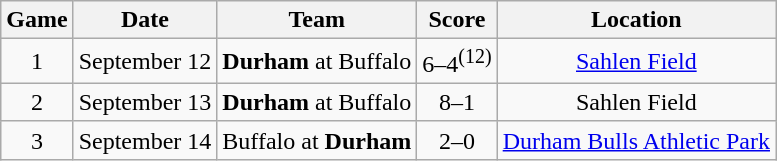<table class="wikitable" style="text-align:center">
<tr>
<th>Game</th>
<th>Date</th>
<th>Team</th>
<th>Score</th>
<th>Location</th>
</tr>
<tr>
<td>1</td>
<td>September 12</td>
<td><strong>Durham</strong> at Buffalo</td>
<td>6–4<sup>(12)</sup></td>
<td><a href='#'>Sahlen Field</a></td>
</tr>
<tr>
<td>2</td>
<td>September 13</td>
<td><strong>Durham</strong> at Buffalo</td>
<td>8–1</td>
<td>Sahlen Field</td>
</tr>
<tr>
<td>3</td>
<td>September 14</td>
<td>Buffalo at <strong>Durham</strong></td>
<td>2–0</td>
<td><a href='#'>Durham Bulls Athletic Park</a></td>
</tr>
</table>
